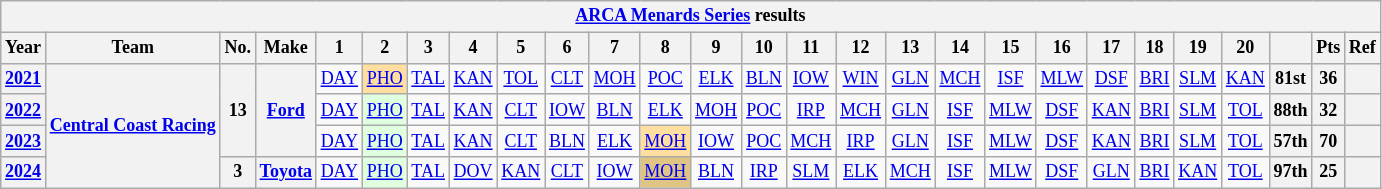<table class="wikitable" style="text-align:center; font-size:75%">
<tr>
<th colspan=27><a href='#'>ARCA Menards Series</a> results</th>
</tr>
<tr>
<th>Year</th>
<th>Team</th>
<th>No.</th>
<th>Make</th>
<th>1</th>
<th>2</th>
<th>3</th>
<th>4</th>
<th>5</th>
<th>6</th>
<th>7</th>
<th>8</th>
<th>9</th>
<th>10</th>
<th>11</th>
<th>12</th>
<th>13</th>
<th>14</th>
<th>15</th>
<th>16</th>
<th>17</th>
<th>18</th>
<th>19</th>
<th>20</th>
<th></th>
<th>Pts</th>
<th>Ref</th>
</tr>
<tr>
<th><a href='#'>2021</a></th>
<th rowspan=4 nowrap><a href='#'>Central Coast Racing</a></th>
<th rowspan=3>13</th>
<th rowspan=3><a href='#'>Ford</a></th>
<td><a href='#'>DAY</a></td>
<td style="background:#FFDF9F;"><a href='#'>PHO</a><br></td>
<td><a href='#'>TAL</a></td>
<td><a href='#'>KAN</a></td>
<td><a href='#'>TOL</a></td>
<td><a href='#'>CLT</a></td>
<td><a href='#'>MOH</a></td>
<td><a href='#'>POC</a></td>
<td><a href='#'>ELK</a></td>
<td><a href='#'>BLN</a></td>
<td><a href='#'>IOW</a></td>
<td><a href='#'>WIN</a></td>
<td><a href='#'>GLN</a></td>
<td><a href='#'>MCH</a></td>
<td><a href='#'>ISF</a></td>
<td><a href='#'>MLW</a></td>
<td><a href='#'>DSF</a></td>
<td><a href='#'>BRI</a></td>
<td><a href='#'>SLM</a></td>
<td><a href='#'>KAN</a></td>
<th>81st</th>
<th>36</th>
<th></th>
</tr>
<tr>
<th><a href='#'>2022</a></th>
<td><a href='#'>DAY</a></td>
<td style="background:#DFFFDF;"><a href='#'>PHO</a><br></td>
<td><a href='#'>TAL</a></td>
<td><a href='#'>KAN</a></td>
<td><a href='#'>CLT</a></td>
<td><a href='#'>IOW</a></td>
<td><a href='#'>BLN</a></td>
<td><a href='#'>ELK</a></td>
<td><a href='#'>MOH</a></td>
<td><a href='#'>POC</a></td>
<td><a href='#'>IRP</a></td>
<td><a href='#'>MCH</a></td>
<td><a href='#'>GLN</a></td>
<td><a href='#'>ISF</a></td>
<td><a href='#'>MLW</a></td>
<td><a href='#'>DSF</a></td>
<td><a href='#'>KAN</a></td>
<td><a href='#'>BRI</a></td>
<td><a href='#'>SLM</a></td>
<td><a href='#'>TOL</a></td>
<th>88th</th>
<th>32</th>
<th></th>
</tr>
<tr>
<th><a href='#'>2023</a></th>
<td><a href='#'>DAY</a></td>
<td style="background:#DFFFDF;"><a href='#'>PHO</a><br></td>
<td><a href='#'>TAL</a></td>
<td><a href='#'>KAN</a></td>
<td><a href='#'>CLT</a></td>
<td><a href='#'>BLN</a></td>
<td><a href='#'>ELK</a></td>
<td style="background:#FFDF9F;"><a href='#'>MOH</a><br></td>
<td><a href='#'>IOW</a></td>
<td><a href='#'>POC</a></td>
<td><a href='#'>MCH</a></td>
<td><a href='#'>IRP</a></td>
<td><a href='#'>GLN</a></td>
<td><a href='#'>ISF</a></td>
<td><a href='#'>MLW</a></td>
<td><a href='#'>DSF</a></td>
<td><a href='#'>KAN</a></td>
<td><a href='#'>BRI</a></td>
<td><a href='#'>SLM</a></td>
<td><a href='#'>TOL</a></td>
<th>57th</th>
<th>70</th>
<th></th>
</tr>
<tr>
<th><a href='#'>2024</a></th>
<th>3</th>
<th><a href='#'>Toyota</a></th>
<td><a href='#'>DAY</a></td>
<td style="background:#DFFFDF;"><a href='#'>PHO</a><br></td>
<td><a href='#'>TAL</a></td>
<td><a href='#'>DOV</a></td>
<td><a href='#'>KAN</a></td>
<td><a href='#'>CLT</a></td>
<td><a href='#'>IOW</a></td>
<td style="background:#DFC484;"><a href='#'>MOH</a><br></td>
<td><a href='#'>BLN</a></td>
<td><a href='#'>IRP</a></td>
<td><a href='#'>SLM</a></td>
<td><a href='#'>ELK</a></td>
<td><a href='#'>MCH</a></td>
<td><a href='#'>ISF</a></td>
<td><a href='#'>MLW</a></td>
<td><a href='#'>DSF</a></td>
<td><a href='#'>GLN</a></td>
<td><a href='#'>BRI</a></td>
<td><a href='#'>KAN</a></td>
<td><a href='#'>TOL</a></td>
<th>97th</th>
<th>25</th>
<th></th>
</tr>
</table>
